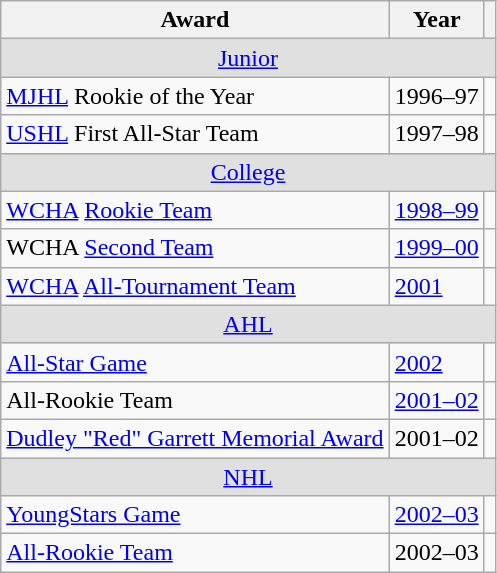<table class="wikitable">
<tr>
<th>Award</th>
<th>Year</th>
<th></th>
</tr>
<tr ALIGN="center" bgcolor="#e0e0e0">
<td colspan="3"><a href='#'>Junior</a></td>
</tr>
<tr>
<td><a href='#'>MJHL</a> Rookie of the Year</td>
<td>1996–97</td>
<td></td>
</tr>
<tr>
<td><a href='#'>USHL</a> First All-Star Team</td>
<td>1997–98</td>
<td></td>
</tr>
<tr ALIGN="center" bgcolor="#e0e0e0">
<td colspan="3"><a href='#'>College</a></td>
</tr>
<tr>
<td><a href='#'>WCHA</a> <a href='#'>Rookie Team</a></td>
<td><a href='#'>1998–99</a></td>
<td></td>
</tr>
<tr>
<td>WCHA <a href='#'>Second Team</a></td>
<td><a href='#'>1999–00</a></td>
<td></td>
</tr>
<tr>
<td><a href='#'>WCHA</a> <a href='#'>All-Tournament Team</a></td>
<td><a href='#'>2001</a></td>
<td></td>
</tr>
<tr ALIGN="center" bgcolor="#e0e0e0">
<td colspan="3"><a href='#'>AHL</a></td>
</tr>
<tr>
<td><a href='#'>All-Star Game</a></td>
<td><a href='#'>2002</a></td>
<td></td>
</tr>
<tr>
<td>All-Rookie Team</td>
<td><a href='#'>2001–02</a></td>
<td></td>
</tr>
<tr>
<td><a href='#'>Dudley "Red" Garrett Memorial Award</a></td>
<td>2001–02</td>
<td></td>
</tr>
<tr ALIGN="center" bgcolor="#e0e0e0">
<td colspan="3"><a href='#'>NHL</a></td>
</tr>
<tr>
<td><a href='#'>YoungStars Game</a></td>
<td><a href='#'>2002–03</a></td>
<td></td>
</tr>
<tr>
<td><a href='#'>All-Rookie Team</a></td>
<td>2002–03</td>
<td></td>
</tr>
</table>
